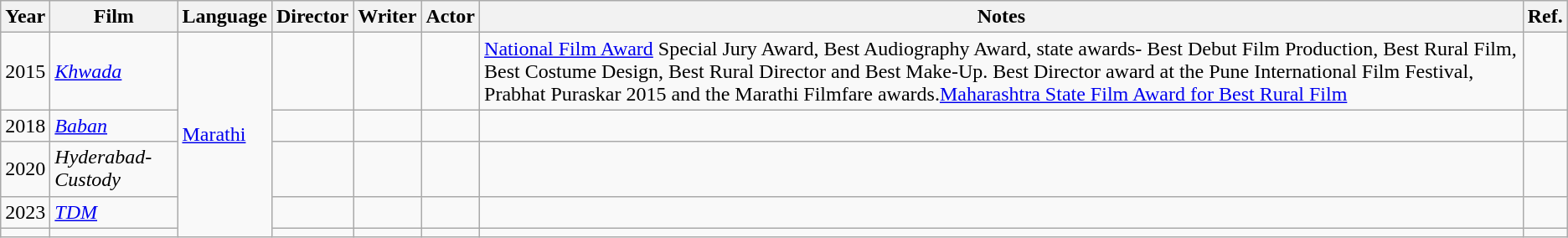<table class="wikitable sortable">
<tr>
<th>Year</th>
<th>Film</th>
<th>Language</th>
<th>Director</th>
<th>Writer</th>
<th>Actor</th>
<th class="unsortable">Notes</th>
<th class="unsortable">Ref.</th>
</tr>
<tr>
<td>2015</td>
<td><em><a href='#'>Khwada</a></em></td>
<td rowspan="5"><a href='#'>Marathi</a></td>
<td></td>
<td></td>
<td></td>
<td><a href='#'>National Film Award</a> Special Jury Award, Best Audiography Award, state awards- Best Debut Film Production, Best Rural Film, Best Costume Design, Best Rural Director and Best Make-Up. Best Director award at the Pune International Film Festival, Prabhat Puraskar 2015 and the Marathi Filmfare awards.<a href='#'>Maharashtra State Film Award for Best Rural Film</a></td>
<td></td>
</tr>
<tr>
<td>2018</td>
<td><a href='#'><em>Baban</em></a></td>
<td></td>
<td></td>
<td></td>
<td></td>
<td></td>
</tr>
<tr>
<td>2020</td>
<td><em>Hyderabad-Custody</em></td>
<td></td>
<td></td>
<td></td>
<td></td>
<td></td>
</tr>
<tr>
<td>2023</td>
<td><em><a href='#'>TDM</a></em></td>
<td></td>
<td></td>
<td></td>
<td></td>
<td></td>
</tr>
<tr>
<td></td>
<td></td>
<td></td>
<td></td>
<td></td>
<td></td>
<td></td>
</tr>
</table>
